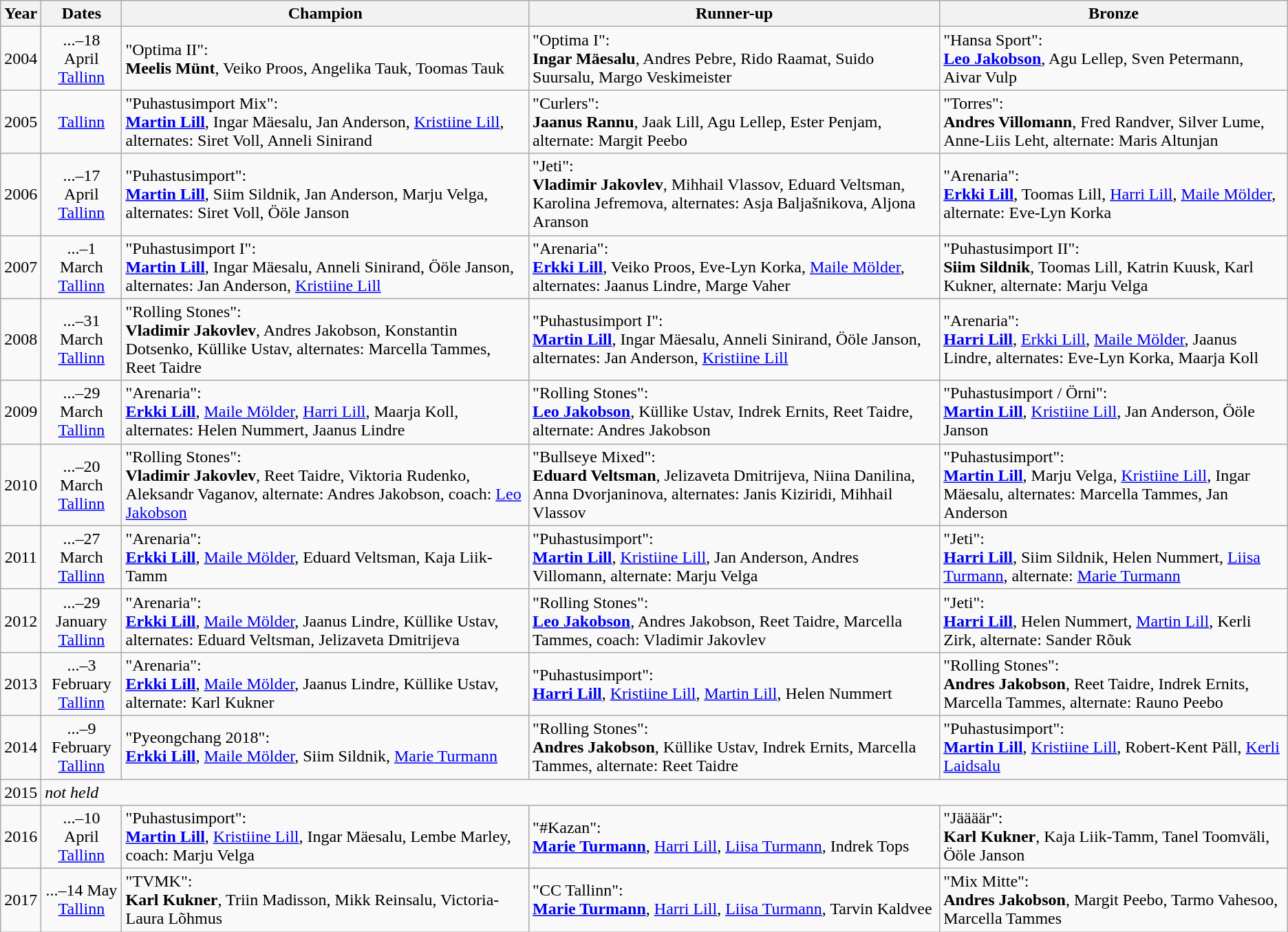<table class="wikitable">
<tr>
<th>Year</th>
<th>Dates<br></th>
<th>Champion</th>
<th>Runner-up</th>
<th>Bronze</th>
</tr>
<tr>
<td align=center>2004</td>
<td align=center>...–18 April<br><a href='#'>Tallinn</a></td>
<td>"Optima II":<br><strong>Meelis Münt</strong>, Veiko Proos, Angelika Tauk, Toomas Tauk</td>
<td>"Optima I":<br><strong>Ingar Mäesalu</strong>, Andres Pebre, Rido Raamat, Suido Suursalu, Margo Veskimeister</td>
<td>"Hansa Sport":<br><strong><a href='#'>Leo Jakobson</a></strong>, Agu Lellep, Sven Petermann, Aivar Vulp</td>
</tr>
<tr>
<td align=center>2005</td>
<td align=center><a href='#'>Tallinn</a></td>
<td>"Puhastusimport Mix":<br><strong><a href='#'>Martin Lill</a></strong>, Ingar Mäesalu, Jan Anderson, <a href='#'>Kristiine Lill</a>, alternates: Siret Voll, Anneli Sinirand</td>
<td>"Curlers":<br><strong>Jaanus Rannu</strong>, Jaak Lill, Agu Lellep, Ester Penjam, alternate: Margit Peebo</td>
<td>"Torres":<br><strong>Andres Villomann</strong>, Fred Randver, Silver Lume, Anne-Liis Leht, alternate: Maris Altunjan</td>
</tr>
<tr>
<td align=center>2006</td>
<td align=center>...–17 April<br><a href='#'>Tallinn</a></td>
<td>"Puhastusimport":<br><strong><a href='#'>Martin Lill</a></strong>, Siim Sildnik, Jan Anderson, Marju Velga, alternates: Siret Voll, Ööle Janson</td>
<td>"Jeti":<br><strong>Vladimir Jakovlev</strong>, Mihhail Vlassov, Eduard Veltsman, Karolina Jefremova, alternates: Asja Baljašnikova, Aljona Aranson</td>
<td>"Arenaria":<br><strong><a href='#'>Erkki Lill</a></strong>, Toomas Lill, <a href='#'>Harri Lill</a>, <a href='#'>Maile Mölder</a>, alternate: Eve-Lyn Korka</td>
</tr>
<tr>
<td align=center>2007</td>
<td align=center>...–1 March<br><a href='#'>Tallinn</a></td>
<td>"Puhastusimport I":<br><strong><a href='#'>Martin Lill</a></strong>, Ingar Mäesalu, Anneli Sinirand, Ööle Janson, alternates: Jan Anderson, <a href='#'>Kristiine Lill</a></td>
<td>"Arenaria":<br><strong><a href='#'>Erkki Lill</a></strong>, Veiko Proos, Eve-Lyn Korka, <a href='#'>Maile Mölder</a>, alternates: Jaanus Lindre, Marge Vaher</td>
<td>"Puhastusimport II":<br><strong>Siim Sildnik</strong>, Toomas Lill, Katrin Kuusk, Karl Kukner, alternate: Marju Velga</td>
</tr>
<tr>
<td align=center>2008</td>
<td align=center>...–31 March<br><a href='#'>Tallinn</a></td>
<td>"Rolling Stones":<br><strong>Vladimir Jakovlev</strong>, Andres Jakobson, Konstantin Dotsenko, Küllike Ustav, alternates: Marcella Tammes, Reet Taidre</td>
<td>"Puhastusimport I":<br><strong><a href='#'>Martin Lill</a></strong>, Ingar Mäesalu, Anneli Sinirand, Ööle Janson, alternates: Jan Anderson, <a href='#'>Kristiine Lill</a></td>
<td>"Arenaria":<br><strong><a href='#'>Harri Lill</a></strong>, <a href='#'>Erkki Lill</a>, <a href='#'>Maile Mölder</a>, Jaanus Lindre, alternates: Eve-Lyn Korka, Maarja Koll</td>
</tr>
<tr>
<td align=center>2009</td>
<td align=center>...–29 March<br><a href='#'>Tallinn</a></td>
<td>"Arenaria":<br><strong><a href='#'>Erkki Lill</a></strong>, <a href='#'>Maile Mölder</a>, <a href='#'>Harri Lill</a>, Maarja Koll, alternates: Helen Nummert, Jaanus Lindre</td>
<td>"Rolling Stones":<br><strong><a href='#'>Leo Jakobson</a></strong>, Küllike Ustav, Indrek Ernits, Reet Taidre, alternate: Andres Jakobson</td>
<td>"Puhastusimport / Örni":<br><strong><a href='#'>Martin Lill</a></strong>, <a href='#'>Kristiine Lill</a>, Jan Anderson, Ööle Janson</td>
</tr>
<tr>
<td align=center>2010</td>
<td align=center>...–20 March<br><a href='#'>Tallinn</a></td>
<td>"Rolling Stones":<br><strong>Vladimir Jakovlev</strong>, Reet Taidre, Viktoria Rudenko, Aleksandr Vaganov, alternate: Andres Jakobson, coach: <a href='#'>Leo Jakobson</a></td>
<td>"Bullseye Mixed":<br><strong>Eduard Veltsman</strong>, Jelizaveta Dmitrijeva, Niina Danilina, Anna Dvorjaninova, alternates: Janis Kiziridi, Mihhail Vlassov</td>
<td>"Puhastusimport":<br><strong><a href='#'>Martin Lill</a></strong>, Marju Velga, <a href='#'>Kristiine Lill</a>, Ingar Mäesalu, alternates: Marcella Tammes, Jan Anderson</td>
</tr>
<tr>
<td align=center>2011</td>
<td align=center>...–27 March<br><a href='#'>Tallinn</a></td>
<td>"Arenaria":<br><strong><a href='#'>Erkki Lill</a></strong>, <a href='#'>Maile Mölder</a>, Eduard Veltsman, Kaja Liik-Tamm</td>
<td>"Puhastusimport":<br><strong><a href='#'>Martin Lill</a></strong>, <a href='#'>Kristiine Lill</a>, Jan Anderson, Andres Villomann, alternate: Marju Velga</td>
<td>"Jeti":<br><strong><a href='#'>Harri Lill</a></strong>, Siim Sildnik, Helen Nummert, <a href='#'>Liisa Turmann</a>, alternate: <a href='#'>Marie Turmann</a></td>
</tr>
<tr>
<td align=center>2012</td>
<td align=center>...–29 January<br><a href='#'>Tallinn</a></td>
<td>"Arenaria":<br><strong><a href='#'>Erkki Lill</a></strong>, <a href='#'>Maile Mölder</a>, Jaanus Lindre, Küllike Ustav, alternates: Eduard Veltsman, Jelizaveta Dmitrijeva</td>
<td>"Rolling Stones":<br><strong><a href='#'>Leo Jakobson</a></strong>, Andres Jakobson, Reet Taidre, Marcella Tammes, coach: Vladimir Jakovlev</td>
<td>"Jeti":<br><strong><a href='#'>Harri Lill</a></strong>, Helen Nummert, <a href='#'>Martin Lill</a>, Kerli Zirk, alternate: Sander Rõuk</td>
</tr>
<tr>
<td align=center>2013</td>
<td align=center>...–3 February<br><a href='#'>Tallinn</a></td>
<td>"Arenaria":<br><strong><a href='#'>Erkki Lill</a></strong>, <a href='#'>Maile Mölder</a>, Jaanus Lindre, Küllike Ustav, alternate: Karl Kukner</td>
<td>"Puhastusimport":<br><strong><a href='#'>Harri Lill</a></strong>, <a href='#'>Kristiine Lill</a>, <a href='#'>Martin Lill</a>, Helen Nummert</td>
<td>"Rolling Stones":<br><strong>Andres Jakobson</strong>, Reet Taidre, Indrek Ernits, Marcella Tammes, alternate: Rauno Peebo</td>
</tr>
<tr>
<td align=center>2014</td>
<td align=center>...–9 February<br><a href='#'>Tallinn</a></td>
<td>"Pyeongchang 2018":<br><strong><a href='#'>Erkki Lill</a></strong>, <a href='#'>Maile Mölder</a>, Siim Sildnik, <a href='#'>Marie Turmann</a></td>
<td>"Rolling Stones":<br><strong>Andres Jakobson</strong>, Küllike Ustav, Indrek Ernits, Marcella Tammes, alternate: Reet Taidre</td>
<td>"Puhastusimport":<br><strong><a href='#'>Martin Lill</a></strong>, <a href='#'>Kristiine Lill</a>, Robert-Kent Päll, <a href='#'>Kerli Laidsalu</a></td>
</tr>
<tr>
<td align=center>2015</td>
<td colspan=4><em>not held</em></td>
</tr>
<tr>
<td align=center>2016</td>
<td align=center>...–10 April<br><a href='#'>Tallinn</a></td>
<td>"Puhastusimport":<br><strong><a href='#'>Martin Lill</a></strong>, <a href='#'>Kristiine Lill</a>, Ingar Mäesalu, Lembe Marley, coach: Marju Velga</td>
<td>"#Kazan":<br><strong><a href='#'>Marie Turmann</a></strong>, <a href='#'>Harri Lill</a>, <a href='#'>Liisa Turmann</a>, Indrek Tops</td>
<td>"Jäääär":<br><strong>Karl Kukner</strong>, Kaja Liik-Tamm, Tanel Toomväli, Ööle Janson</td>
</tr>
<tr>
<td align=center>2017</td>
<td align=center>...–14 May<br><a href='#'>Tallinn</a></td>
<td>"TVMK":<br><strong>Karl Kukner</strong>, Triin Madisson, Mikk Reinsalu, Victoria-Laura Lõhmus</td>
<td>"CC Tallinn":<br><strong><a href='#'>Marie Turmann</a></strong>, <a href='#'>Harri Lill</a>, <a href='#'>Liisa Turmann</a>, Tarvin Kaldvee</td>
<td>"Mix Mitte":<br><strong>Andres Jakobson</strong>, Margit Peebo, Tarmo Vahesoo, Marcella Tammes<br></td>
</tr>
</table>
